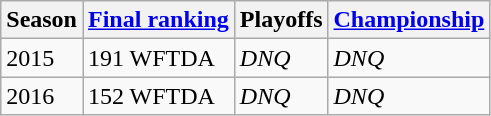<table class="wikitable sortable">
<tr>
<th>Season</th>
<th><a href='#'>Final ranking</a></th>
<th>Playoffs</th>
<th><a href='#'>Championship</a></th>
</tr>
<tr>
<td>2015</td>
<td>191 WFTDA</td>
<td><em>DNQ</em></td>
<td><em>DNQ</em></td>
</tr>
<tr>
<td>2016</td>
<td>152 WFTDA</td>
<td><em>DNQ</em></td>
<td><em>DNQ</em></td>
</tr>
</table>
